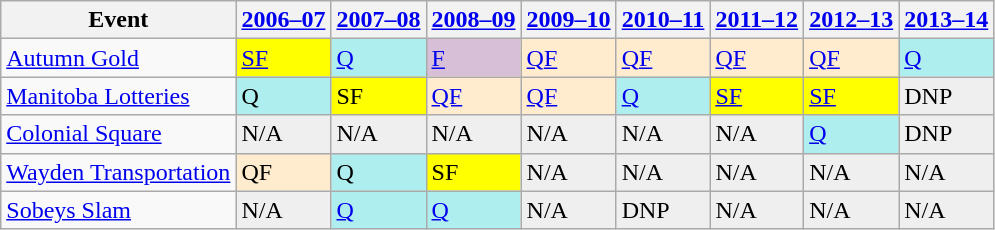<table class="wikitable" border="1">
<tr>
<th>Event</th>
<th><a href='#'>2006–07</a></th>
<th><a href='#'>2007–08</a></th>
<th><a href='#'>2008–09</a></th>
<th><a href='#'>2009–10</a></th>
<th><a href='#'>2010–11</a></th>
<th><a href='#'>2011–12</a></th>
<th><a href='#'>2012–13</a></th>
<th><a href='#'>2013–14</a></th>
</tr>
<tr>
<td><a href='#'>Autumn Gold</a></td>
<td style="background:yellow;"><a href='#'>SF</a></td>
<td style="background:#afeeee;"><a href='#'>Q</a></td>
<td style="background:thistle;"><a href='#'>F</a></td>
<td style="background:#ffebcd;"><a href='#'>QF</a></td>
<td style="background:#ffebcd;"><a href='#'>QF</a></td>
<td style="background:#ffebcd;"><a href='#'>QF</a></td>
<td style="background:#ffebcd;"><a href='#'>QF</a></td>
<td style="background:#afeeee;"><a href='#'>Q</a></td>
</tr>
<tr>
<td><a href='#'>Manitoba Lotteries</a></td>
<td style="background:#afeeee;">Q</td>
<td style="background:yellow;">SF</td>
<td style="background:#ffebcd;"><a href='#'>QF</a></td>
<td style="background:#ffebcd;"><a href='#'>QF</a></td>
<td style="background:#afeeee;"><a href='#'>Q</a></td>
<td style="background:yellow;"><a href='#'>SF</a></td>
<td style="background:yellow;"><a href='#'>SF</a></td>
<td style="background:#EFEFEF;">DNP</td>
</tr>
<tr>
<td><a href='#'>Colonial Square</a></td>
<td style="background:#EFEFEF;">N/A</td>
<td style="background:#EFEFEF;">N/A</td>
<td style="background:#EFEFEF;">N/A</td>
<td style="background:#EFEFEF;">N/A</td>
<td style="background:#EFEFEF;">N/A</td>
<td style="background:#EFEFEF;">N/A</td>
<td style="background:#afeeee;"><a href='#'>Q</a></td>
<td style="background:#EFEFEF;">DNP</td>
</tr>
<tr>
<td><a href='#'>Wayden Transportation</a></td>
<td style="background:#ffebcd;">QF</td>
<td style="background:#afeeee;">Q</td>
<td style="background:yellow;">SF</td>
<td style="background:#EFEFEF;">N/A</td>
<td style="background:#EFEFEF;">N/A</td>
<td style="background:#EFEFEF;">N/A</td>
<td style="background:#EFEFEF;">N/A</td>
<td style="background:#EFEFEF;">N/A</td>
</tr>
<tr>
<td><a href='#'>Sobeys Slam</a></td>
<td style="background:#EFEFEF;">N/A</td>
<td style="background:#afeeee;"><a href='#'>Q</a></td>
<td style="background:#afeeee;"><a href='#'>Q</a></td>
<td style="background:#EFEFEF;">N/A</td>
<td style="background:#EFEFEF;">DNP</td>
<td style="background:#EFEFEF;">N/A</td>
<td style="background:#EFEFEF;">N/A</td>
<td style="background:#EFEFEF;">N/A</td>
</tr>
</table>
